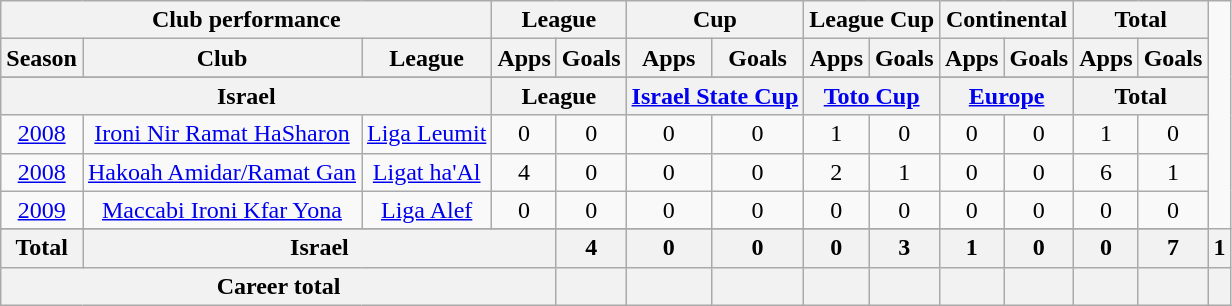<table class="wikitable" style="text-align:center">
<tr>
<th colspan=3>Club performance</th>
<th colspan=2>League</th>
<th colspan=2>Cup</th>
<th colspan=2>League Cup</th>
<th colspan=2>Continental</th>
<th colspan=2>Total</th>
</tr>
<tr>
<th>Season</th>
<th>Club</th>
<th>League</th>
<th>Apps</th>
<th>Goals</th>
<th>Apps</th>
<th>Goals</th>
<th>Apps</th>
<th>Goals</th>
<th>Apps</th>
<th>Goals</th>
<th>Apps</th>
<th>Goals</th>
</tr>
<tr>
</tr>
<tr>
<th colspan=3>Israel</th>
<th colspan=2>League</th>
<th colspan=2><a href='#'>Israel State Cup</a></th>
<th colspan=2><a href='#'>Toto Cup</a></th>
<th colspan=2><a href='#'>Europe</a></th>
<th colspan=2>Total</th>
</tr>
<tr>
<td><a href='#'>2008</a></td>
<td><a href='#'>Ironi Nir Ramat HaSharon</a></td>
<td><a href='#'>Liga Leumit</a></td>
<td>0</td>
<td>0</td>
<td>0</td>
<td>0</td>
<td>1</td>
<td>0</td>
<td>0</td>
<td>0</td>
<td>1</td>
<td>0</td>
</tr>
<tr>
<td><a href='#'>2008</a></td>
<td><a href='#'>Hakoah Amidar/Ramat Gan</a></td>
<td><a href='#'>Ligat ha'Al</a></td>
<td>4</td>
<td>0</td>
<td>0</td>
<td>0</td>
<td>2</td>
<td>1</td>
<td>0</td>
<td>0</td>
<td>6</td>
<td>1</td>
</tr>
<tr>
<td><a href='#'>2009</a></td>
<td><a href='#'>Maccabi Ironi Kfar Yona</a></td>
<td><a href='#'>Liga Alef</a></td>
<td>0</td>
<td>0</td>
<td>0</td>
<td>0</td>
<td>0</td>
<td>0</td>
<td>0</td>
<td>0</td>
<td>0</td>
<td>0</td>
</tr>
<tr>
</tr>
<tr>
<th rowspan=1>Total</th>
<th colspan=3>Israel</th>
<th>4</th>
<th>0</th>
<th>0</th>
<th>0</th>
<th>3</th>
<th>1</th>
<th>0</th>
<th>0</th>
<th>7</th>
<th>1</th>
</tr>
<tr>
<th colspan=4>Career total</th>
<th></th>
<th></th>
<th></th>
<th></th>
<th></th>
<th></th>
<th></th>
<th></th>
<th></th>
<th></th>
</tr>
</table>
